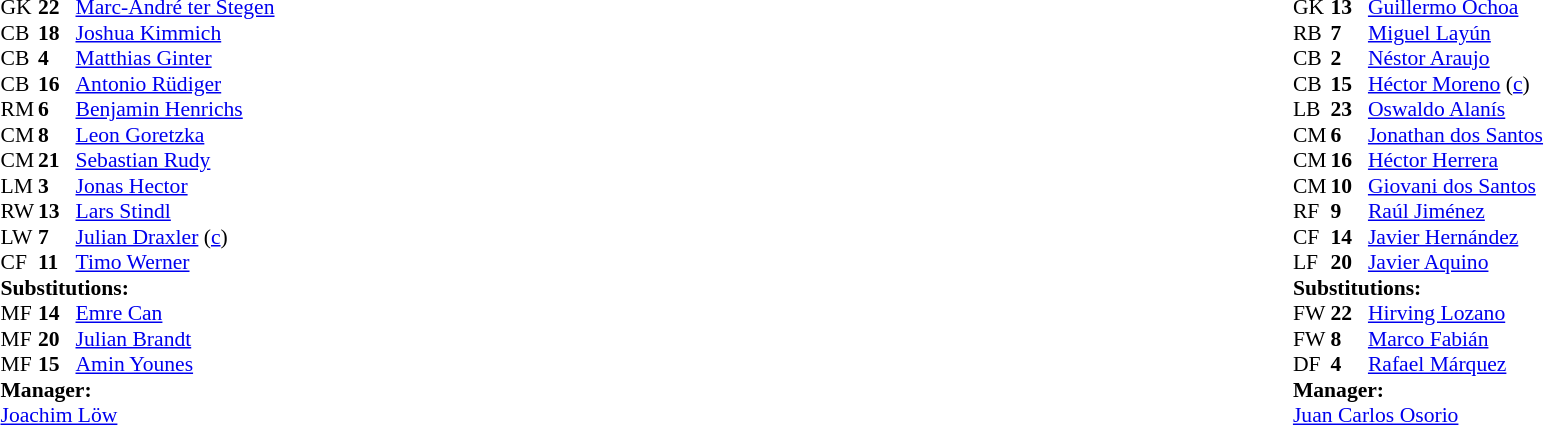<table width="100%">
<tr>
<td valign="top" width="40%"><br><table style="font-size:90%" cellspacing="0" cellpadding="0">
<tr>
<th width=25></th>
<th width=25></th>
</tr>
<tr>
<td>GK</td>
<td><strong>22</strong></td>
<td><a href='#'>Marc-André ter Stegen</a></td>
</tr>
<tr>
<td>CB</td>
<td><strong>18</strong></td>
<td><a href='#'>Joshua Kimmich</a></td>
</tr>
<tr>
<td>CB</td>
<td><strong>4</strong></td>
<td><a href='#'>Matthias Ginter</a></td>
</tr>
<tr>
<td>CB</td>
<td><strong>16</strong></td>
<td><a href='#'>Antonio Rüdiger</a></td>
</tr>
<tr>
<td>RM</td>
<td><strong>6</strong></td>
<td><a href='#'>Benjamin Henrichs</a></td>
</tr>
<tr>
<td>CM</td>
<td><strong>8</strong></td>
<td><a href='#'>Leon Goretzka</a></td>
<td></td>
<td></td>
</tr>
<tr>
<td>CM</td>
<td><strong>21</strong></td>
<td><a href='#'>Sebastian Rudy</a></td>
</tr>
<tr>
<td>LM</td>
<td><strong>3</strong></td>
<td><a href='#'>Jonas Hector</a></td>
</tr>
<tr>
<td>RW</td>
<td><strong>13</strong></td>
<td><a href='#'>Lars Stindl</a></td>
<td></td>
<td></td>
</tr>
<tr>
<td>LW</td>
<td><strong>7</strong></td>
<td><a href='#'>Julian Draxler</a> (<a href='#'>c</a>)</td>
<td></td>
<td></td>
</tr>
<tr>
<td>CF</td>
<td><strong>11</strong></td>
<td><a href='#'>Timo Werner</a></td>
</tr>
<tr>
<td colspan=3><strong>Substitutions:</strong></td>
</tr>
<tr>
<td>MF</td>
<td><strong>14</strong></td>
<td><a href='#'>Emre Can</a></td>
<td></td>
<td></td>
</tr>
<tr>
<td>MF</td>
<td><strong>20</strong></td>
<td><a href='#'>Julian Brandt</a></td>
<td></td>
<td></td>
</tr>
<tr>
<td>MF</td>
<td><strong>15</strong></td>
<td><a href='#'>Amin Younes</a></td>
<td></td>
<td></td>
</tr>
<tr>
<td colspan=3><strong>Manager:</strong></td>
</tr>
<tr>
<td colspan=3><a href='#'>Joachim Löw</a></td>
</tr>
</table>
</td>
<td valign="top"></td>
<td valign="top" width="50%"><br><table style="font-size:90%; margin:auto" cellspacing="0" cellpadding="0">
<tr>
<th width=25></th>
<th width=25></th>
</tr>
<tr>
<td>GK</td>
<td><strong>13</strong></td>
<td><a href='#'>Guillermo Ochoa</a></td>
</tr>
<tr>
<td>RB</td>
<td><strong>7</strong></td>
<td><a href='#'>Miguel Layún</a></td>
</tr>
<tr>
<td>CB</td>
<td><strong>2</strong></td>
<td><a href='#'>Néstor Araujo</a></td>
</tr>
<tr>
<td>CB</td>
<td><strong>15</strong></td>
<td><a href='#'>Héctor Moreno</a> (<a href='#'>c</a>)</td>
</tr>
<tr>
<td>LB</td>
<td><strong>23</strong></td>
<td><a href='#'>Oswaldo Alanís</a></td>
</tr>
<tr>
<td>CM</td>
<td><strong>6</strong></td>
<td><a href='#'>Jonathan dos Santos</a></td>
<td></td>
<td></td>
</tr>
<tr>
<td>CM</td>
<td><strong>16</strong></td>
<td><a href='#'>Héctor Herrera</a></td>
</tr>
<tr>
<td>CM</td>
<td><strong>10</strong></td>
<td><a href='#'>Giovani dos Santos</a></td>
<td></td>
<td></td>
</tr>
<tr>
<td>RF</td>
<td><strong>9</strong></td>
<td><a href='#'>Raúl Jiménez</a></td>
<td></td>
</tr>
<tr>
<td>CF</td>
<td><strong>14</strong></td>
<td><a href='#'>Javier Hernández</a></td>
</tr>
<tr>
<td>LF</td>
<td><strong>20</strong></td>
<td><a href='#'>Javier Aquino</a></td>
<td></td>
<td></td>
</tr>
<tr>
<td colspan=3><strong>Substitutions:</strong></td>
</tr>
<tr>
<td>FW</td>
<td><strong>22</strong></td>
<td><a href='#'>Hirving Lozano</a></td>
<td></td>
<td></td>
</tr>
<tr>
<td>FW</td>
<td><strong>8</strong></td>
<td><a href='#'>Marco Fabián</a></td>
<td></td>
<td></td>
</tr>
<tr>
<td>DF</td>
<td><strong>4</strong></td>
<td><a href='#'>Rafael Márquez</a></td>
<td></td>
<td></td>
</tr>
<tr>
<td colspan=3><strong>Manager:</strong></td>
</tr>
<tr>
<td colspan=3> <a href='#'>Juan Carlos Osorio</a></td>
</tr>
</table>
</td>
</tr>
</table>
